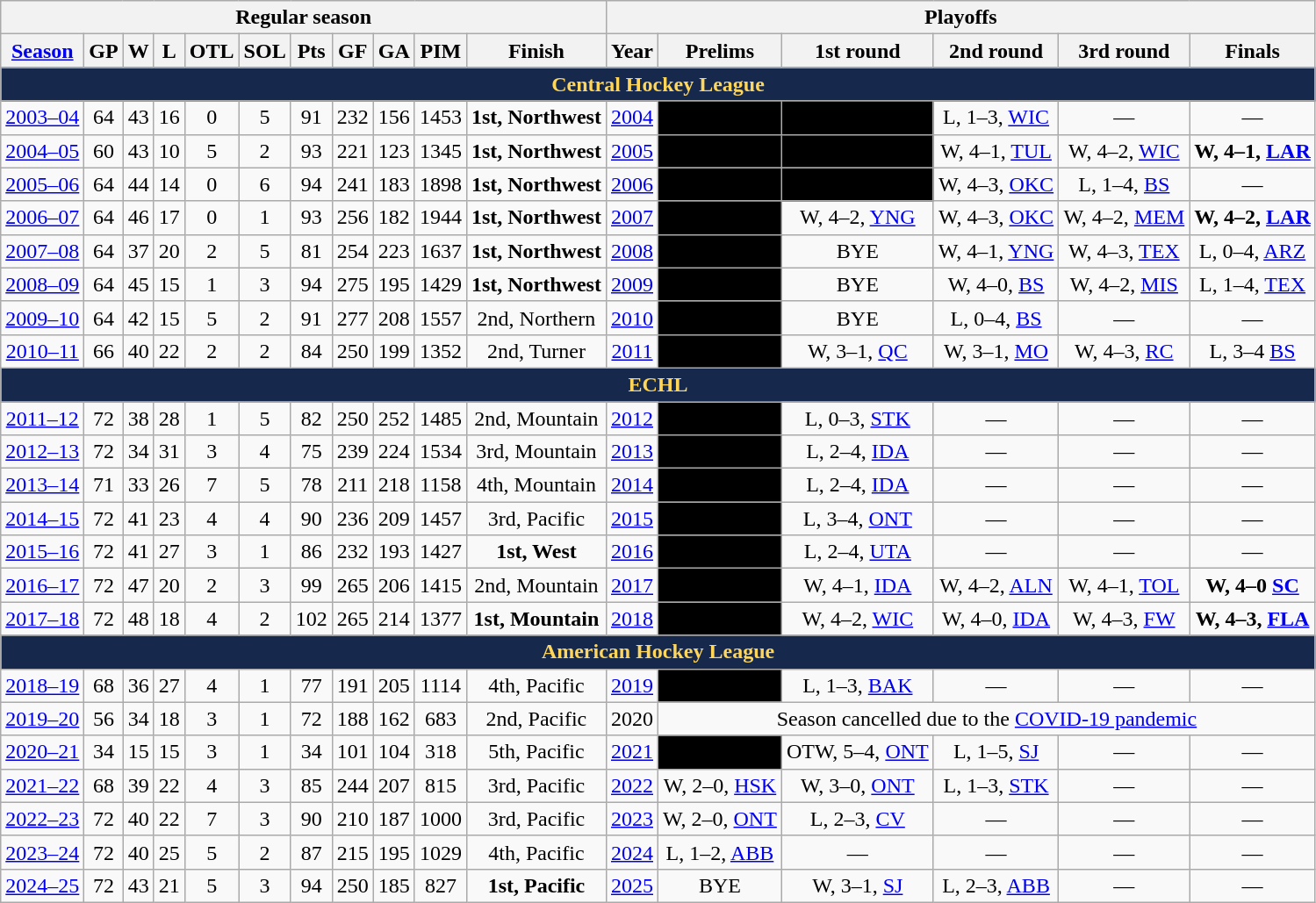<table class="wikitable" style="text-align:center">
<tr>
<th colspan=11>Regular season</th>
<th colspan=6>Playoffs</th>
</tr>
<tr>
<th><a href='#'>Season</a></th>
<th>GP</th>
<th>W</th>
<th>L</th>
<th>OTL</th>
<th>SOL</th>
<th>Pts</th>
<th>GF</th>
<th>GA</th>
<th>PIM</th>
<th>Finish</th>
<th>Year</th>
<th>Prelims</th>
<th>1st round</th>
<th>2nd round</th>
<th>3rd round</th>
<th>Finals</th>
</tr>
<tr>
<td colspan=20 style="text-align:center; background:#16284C; color:#FFD65A;"><strong>Central Hockey League</strong></td>
</tr>
<tr>
<td><a href='#'>2003–04</a></td>
<td>64</td>
<td>43</td>
<td>16</td>
<td>0</td>
<td>5</td>
<td>91</td>
<td>232</td>
<td>156</td>
<td>1453</td>
<td><strong>1st, Northwest</strong></td>
<td><a href='#'>2004</a></td>
<td bgcolor=#000000>—</td>
<td bgcolor=#000000>—</td>
<td>L, 1–3, <a href='#'>WIC</a></td>
<td>—</td>
<td>—</td>
</tr>
<tr>
<td><a href='#'>2004–05</a></td>
<td>60</td>
<td>43</td>
<td>10</td>
<td>5</td>
<td>2</td>
<td>93</td>
<td>221</td>
<td>123</td>
<td>1345</td>
<td><strong>1st, Northwest</strong></td>
<td><a href='#'>2005</a></td>
<td bgcolor=#000000>—</td>
<td bgcolor=#000000>—</td>
<td>W, 4–1, <a href='#'>TUL</a></td>
<td>W, 4–2, <a href='#'>WIC</a></td>
<td><strong>W, 4–1, <a href='#'>LAR</a></strong></td>
</tr>
<tr>
<td><a href='#'>2005–06</a></td>
<td>64</td>
<td>44</td>
<td>14</td>
<td>0</td>
<td>6</td>
<td>94</td>
<td>241</td>
<td>183</td>
<td>1898</td>
<td><strong>1st, Northwest</strong></td>
<td><a href='#'>2006</a></td>
<td bgcolor=#000000>—</td>
<td bgcolor=#000000>—</td>
<td>W, 4–3, <a href='#'>OKC</a></td>
<td>L, 1–4, <a href='#'>BS</a></td>
<td>—</td>
</tr>
<tr>
<td><a href='#'>2006–07</a></td>
<td>64</td>
<td>46</td>
<td>17</td>
<td>0</td>
<td>1</td>
<td>93</td>
<td>256</td>
<td>182</td>
<td>1944</td>
<td><strong>1st, Northwest</strong></td>
<td><a href='#'>2007</a></td>
<td bgcolor=#000000>—</td>
<td>W, 4–2, <a href='#'>YNG</a></td>
<td>W, 4–3, <a href='#'>OKC</a></td>
<td>W, 4–2, <a href='#'>MEM</a></td>
<td><strong>W, 4–2, <a href='#'>LAR</a></strong></td>
</tr>
<tr>
<td><a href='#'>2007–08</a></td>
<td>64</td>
<td>37</td>
<td>20</td>
<td>2</td>
<td>5</td>
<td>81</td>
<td>254</td>
<td>223</td>
<td>1637</td>
<td><strong>1st, Northwest</strong></td>
<td><a href='#'>2008</a></td>
<td bgcolor=#000000>—</td>
<td>BYE</td>
<td>W, 4–1, <a href='#'>YNG</a></td>
<td>W, 4–3, <a href='#'>TEX</a></td>
<td>L, 0–4, <a href='#'>ARZ</a></td>
</tr>
<tr>
<td><a href='#'>2008–09</a></td>
<td>64</td>
<td>45</td>
<td>15</td>
<td>1</td>
<td>3</td>
<td>94</td>
<td>275</td>
<td>195</td>
<td>1429</td>
<td><strong>1st, Northwest</strong></td>
<td><a href='#'>2009</a></td>
<td bgcolor=#000000>—</td>
<td>BYE</td>
<td>W, 4–0, <a href='#'>BS</a></td>
<td>W, 4–2, <a href='#'>MIS</a></td>
<td>L, 1–4, <a href='#'>TEX</a></td>
</tr>
<tr>
<td><a href='#'>2009–10</a></td>
<td>64</td>
<td>42</td>
<td>15</td>
<td>5</td>
<td>2</td>
<td>91</td>
<td>277</td>
<td>208</td>
<td>1557</td>
<td>2nd, Northern</td>
<td><a href='#'>2010</a></td>
<td bgcolor=#000000>—</td>
<td>BYE</td>
<td>L, 0–4, <a href='#'>BS</a></td>
<td>—</td>
<td>—</td>
</tr>
<tr>
<td><a href='#'>2010–11</a></td>
<td>66</td>
<td>40</td>
<td>22</td>
<td>2</td>
<td>2</td>
<td>84</td>
<td>250</td>
<td>199</td>
<td>1352</td>
<td>2nd, Turner</td>
<td><a href='#'>2011</a></td>
<td bgcolor=#000000>—</td>
<td>W, 3–1, <a href='#'>QC</a></td>
<td>W, 3–1, <a href='#'>MO</a></td>
<td>W, 4–3, <a href='#'>RC</a></td>
<td>L, 3–4 <a href='#'>BS</a></td>
</tr>
<tr>
<td colspan=20 style="text-align:center; background:#16284C; color:#FFD65A;"><strong>ECHL</strong></td>
</tr>
<tr>
<td><a href='#'>2011–12</a></td>
<td>72</td>
<td>38</td>
<td>28</td>
<td>1</td>
<td>5</td>
<td>82</td>
<td>250</td>
<td>252</td>
<td>1485</td>
<td>2nd, Mountain</td>
<td><a href='#'>2012</a></td>
<td bgcolor=#000000>—</td>
<td>L, 0–3, <a href='#'>STK</a></td>
<td>—</td>
<td>—</td>
<td>—</td>
</tr>
<tr>
<td><a href='#'>2012–13</a></td>
<td>72</td>
<td>34</td>
<td>31</td>
<td>3</td>
<td>4</td>
<td>75</td>
<td>239</td>
<td>224</td>
<td>1534</td>
<td>3rd, Mountain</td>
<td><a href='#'>2013</a></td>
<td bgcolor=#000000>—</td>
<td>L, 2–4, <a href='#'>IDA</a></td>
<td>—</td>
<td>—</td>
<td>—</td>
</tr>
<tr>
<td><a href='#'>2013–14</a></td>
<td>71</td>
<td>33</td>
<td>26</td>
<td>7</td>
<td>5</td>
<td>78</td>
<td>211</td>
<td>218</td>
<td>1158</td>
<td>4th, Mountain</td>
<td><a href='#'>2014</a></td>
<td bgcolor=#000000>—</td>
<td>L, 2–4, <a href='#'>IDA</a></td>
<td>—</td>
<td>—</td>
<td>—</td>
</tr>
<tr>
<td><a href='#'>2014–15</a></td>
<td>72</td>
<td>41</td>
<td>23</td>
<td>4</td>
<td>4</td>
<td>90</td>
<td>236</td>
<td>209</td>
<td>1457</td>
<td>3rd, Pacific</td>
<td><a href='#'>2015</a></td>
<td bgcolor=#000000>—</td>
<td>L, 3–4, <a href='#'>ONT</a></td>
<td>—</td>
<td>—</td>
<td>—</td>
</tr>
<tr>
<td><a href='#'>2015–16</a></td>
<td>72</td>
<td>41</td>
<td>27</td>
<td>3</td>
<td>1</td>
<td>86</td>
<td>232</td>
<td>193</td>
<td>1427</td>
<td><strong>1st, West</strong></td>
<td><a href='#'>2016</a></td>
<td bgcolor=#000000>—</td>
<td>L, 2–4, <a href='#'>UTA</a></td>
<td>—</td>
<td>—</td>
<td>—</td>
</tr>
<tr>
<td><a href='#'>2016–17</a></td>
<td>72</td>
<td>47</td>
<td>20</td>
<td>2</td>
<td>3</td>
<td>99</td>
<td>265</td>
<td>206</td>
<td>1415</td>
<td>2nd, Mountain</td>
<td><a href='#'>2017</a></td>
<td bgcolor=#000000>—</td>
<td>W, 4–1, <a href='#'>IDA</a></td>
<td>W, 4–2, <a href='#'>ALN</a></td>
<td>W, 4–1, <a href='#'>TOL</a></td>
<td><strong>W, 4–0 <a href='#'>SC</a></strong></td>
</tr>
<tr>
<td><a href='#'>2017–18</a></td>
<td>72</td>
<td>48</td>
<td>18</td>
<td>4</td>
<td>2</td>
<td>102</td>
<td>265</td>
<td>214</td>
<td>1377</td>
<td><strong>1st, Mountain</strong></td>
<td><a href='#'>2018</a></td>
<td bgcolor=#000000>—</td>
<td>W, 4–2, <a href='#'>WIC</a></td>
<td>W, 4–0, <a href='#'>IDA</a></td>
<td>W, 4–3, <a href='#'>FW</a></td>
<td><strong>W, 4–3, <a href='#'>FLA</a></strong></td>
</tr>
<tr>
<td colspan=20 style="text-align:center; background:#16284C; color:#FFD65A;"><strong>American Hockey League</strong></td>
</tr>
<tr>
<td><a href='#'>2018–19</a></td>
<td>68</td>
<td>36</td>
<td>27</td>
<td>4</td>
<td>1</td>
<td>77</td>
<td>191</td>
<td>205</td>
<td>1114</td>
<td>4th, Pacific</td>
<td><a href='#'>2019</a></td>
<td bgcolor=#000000>—</td>
<td>L, 1–3, <a href='#'>BAK</a></td>
<td>—</td>
<td>—</td>
<td>—</td>
</tr>
<tr>
<td><a href='#'>2019–20</a></td>
<td>56</td>
<td>34</td>
<td>18</td>
<td>3</td>
<td>1</td>
<td>72</td>
<td>188</td>
<td>162</td>
<td>683</td>
<td>2nd, Pacific</td>
<td>2020</td>
<td colspan="5">Season cancelled due to the <a href='#'>COVID-19 pandemic</a></td>
</tr>
<tr>
<td><a href='#'>2020–21</a></td>
<td>34</td>
<td>15</td>
<td>15</td>
<td>3</td>
<td>1</td>
<td>34</td>
<td>101</td>
<td>104</td>
<td>318</td>
<td>5th, Pacific</td>
<td><a href='#'>2021</a></td>
<td bgcolor=#000000>—</td>
<td>OTW, 5–4, <a href='#'>ONT</a></td>
<td>L, 1–5, <a href='#'>SJ</a></td>
<td>—</td>
<td>—</td>
</tr>
<tr>
<td><a href='#'>2021–22</a></td>
<td>68</td>
<td>39</td>
<td>22</td>
<td>4</td>
<td>3</td>
<td>85</td>
<td>244</td>
<td>207</td>
<td>815</td>
<td>3rd, Pacific</td>
<td><a href='#'>2022</a></td>
<td>W, 2–0, <a href='#'>HSK</a></td>
<td>W, 3–0, <a href='#'>ONT</a></td>
<td>L, 1–3, <a href='#'>STK</a></td>
<td>—</td>
<td>—</td>
</tr>
<tr>
<td><a href='#'>2022–23</a></td>
<td>72</td>
<td>40</td>
<td>22</td>
<td>7</td>
<td>3</td>
<td>90</td>
<td>210</td>
<td>187</td>
<td>1000</td>
<td>3rd, Pacific</td>
<td><a href='#'>2023</a></td>
<td>W, 2–0, <a href='#'>ONT</a></td>
<td>L, 2–3, <a href='#'>CV</a></td>
<td>—</td>
<td>—</td>
<td>—</td>
</tr>
<tr>
<td><a href='#'>2023–24</a></td>
<td>72</td>
<td>40</td>
<td>25</td>
<td>5</td>
<td>2</td>
<td>87</td>
<td>215</td>
<td>195</td>
<td>1029</td>
<td>4th, Pacific</td>
<td><a href='#'>2024</a></td>
<td>L, 1–2, <a href='#'>ABB</a></td>
<td>—</td>
<td>—</td>
<td>—</td>
<td>—</td>
</tr>
<tr>
<td><a href='#'>2024–25</a></td>
<td>72</td>
<td>43</td>
<td>21</td>
<td>5</td>
<td>3</td>
<td>94</td>
<td>250</td>
<td>185</td>
<td>827</td>
<td><strong>1st, Pacific</strong></td>
<td><a href='#'>2025</a></td>
<td>BYE</td>
<td>W, 3–1, <a href='#'>SJ</a></td>
<td>L, 2–3, <a href='#'>ABB</a></td>
<td>—</td>
<td>—</td>
</tr>
</table>
